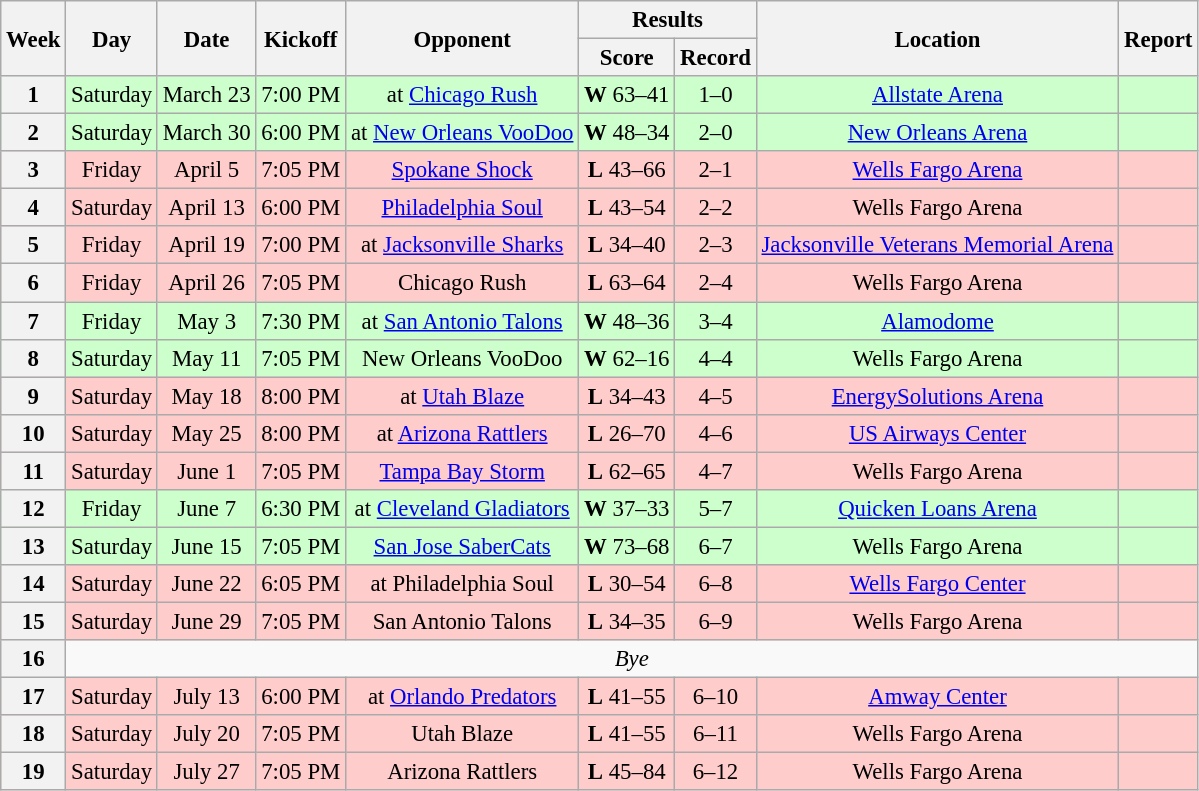<table class="wikitable" style="font-size: 95%;">
<tr>
<th rowspan=2>Week</th>
<th rowspan=2>Day</th>
<th rowspan=2>Date</th>
<th rowspan=2>Kickoff</th>
<th rowspan=2>Opponent</th>
<th colspan=2>Results</th>
<th rowspan=2>Location</th>
<th rowspan=2>Report</th>
</tr>
<tr>
<th>Score</th>
<th>Record</th>
</tr>
<tr style= background:#ccffcc;>
<th align="center"><strong>1</strong></th>
<td align="center">Saturday</td>
<td align="center">March 23</td>
<td align="center">7:00 PM</td>
<td align="center">at <a href='#'>Chicago Rush</a></td>
<td align="center"><strong>W</strong> 63–41</td>
<td align="center">1–0</td>
<td align="center"><a href='#'>Allstate Arena</a></td>
<td align="center"></td>
</tr>
<tr style= background:#ccffcc;>
<th align="center"><strong>2</strong></th>
<td align="center">Saturday</td>
<td align="center">March 30</td>
<td align="center">6:00 PM</td>
<td align="center">at <a href='#'>New Orleans VooDoo</a></td>
<td align="center"><strong>W</strong> 48–34</td>
<td align="center">2–0</td>
<td align="center"><a href='#'>New Orleans Arena</a></td>
<td align="center"></td>
</tr>
<tr style= background:#ffcccc;>
<th align="center"><strong>3</strong></th>
<td align="center">Friday</td>
<td align="center">April 5</td>
<td align="center">7:05 PM</td>
<td align="center"><a href='#'>Spokane Shock</a></td>
<td align="center"><strong>L</strong> 43–66</td>
<td align="center">2–1</td>
<td align="center"><a href='#'>Wells Fargo Arena</a></td>
<td align="center"></td>
</tr>
<tr style= background:#ffcccc;>
<th align="center"><strong>4</strong></th>
<td align="center">Saturday</td>
<td align="center">April 13</td>
<td align="center">6:00 PM</td>
<td align="center"><a href='#'>Philadelphia Soul</a></td>
<td align="center"><strong>L</strong> 43–54</td>
<td align="center">2–2</td>
<td align="center">Wells Fargo Arena</td>
<td align="center"></td>
</tr>
<tr style= background:#ffcccc;>
<th align="center"><strong>5</strong></th>
<td align="center">Friday</td>
<td align="center">April 19</td>
<td align="center">7:00 PM</td>
<td align="center">at <a href='#'>Jacksonville Sharks</a></td>
<td align="center"><strong>L</strong> 34–40</td>
<td align="center">2–3</td>
<td align="center"><a href='#'>Jacksonville Veterans Memorial Arena</a></td>
<td align="center"></td>
</tr>
<tr style= background:#ffcccc;>
<th align="center"><strong>6</strong></th>
<td align="center">Friday</td>
<td align="center">April 26</td>
<td align="center">7:05 PM</td>
<td align="center">Chicago Rush</td>
<td align="center"><strong>L</strong> 63–64 </td>
<td align="center">2–4</td>
<td align="center">Wells Fargo Arena</td>
<td align="center"></td>
</tr>
<tr style= background:#ccffcc;>
<th align="center"><strong>7</strong></th>
<td align="center">Friday</td>
<td align="center">May 3</td>
<td align="center">7:30 PM</td>
<td align="center">at <a href='#'>San Antonio Talons</a></td>
<td align="center"><strong>W</strong> 48–36</td>
<td align="center">3–4</td>
<td align="center"><a href='#'>Alamodome</a></td>
<td align="center"></td>
</tr>
<tr style= background:#ccffcc;>
<th align="center"><strong>8</strong></th>
<td align="center">Saturday</td>
<td align="center">May 11</td>
<td align="center">7:05 PM</td>
<td align="center">New Orleans VooDoo</td>
<td align="center"><strong>W</strong> 62–16</td>
<td align="center">4–4</td>
<td align="center">Wells Fargo Arena</td>
<td align="center"></td>
</tr>
<tr style= background:#ffcccc;>
<th align="center"><strong>9</strong></th>
<td align="center">Saturday</td>
<td align="center">May 18</td>
<td align="center">8:00 PM</td>
<td align="center">at <a href='#'>Utah Blaze</a></td>
<td align="center"><strong>L</strong> 34–43</td>
<td align="center">4–5</td>
<td align="center"><a href='#'>EnergySolutions Arena</a></td>
<td align="center"></td>
</tr>
<tr style= background:#ffcccc;>
<th align="center"><strong>10</strong></th>
<td align="center">Saturday</td>
<td align="center">May 25</td>
<td align="center">8:00 PM</td>
<td align="center">at <a href='#'>Arizona Rattlers</a></td>
<td align="center"><strong>L</strong> 26–70</td>
<td align="center">4–6</td>
<td align="center"><a href='#'>US Airways Center</a></td>
<td align="center"></td>
</tr>
<tr style= background:#ffcccc;>
<th align="center"><strong>11</strong></th>
<td align="center">Saturday</td>
<td align="center">June 1</td>
<td align="center">7:05 PM</td>
<td align="center"><a href='#'>Tampa Bay Storm</a></td>
<td align="center"><strong>L</strong> 62–65</td>
<td align="center">4–7</td>
<td align="center">Wells Fargo Arena</td>
<td align="center"></td>
</tr>
<tr style= background:#ccffcc;>
<th align="center"><strong>12</strong></th>
<td align="center">Friday</td>
<td align="center">June 7</td>
<td align="center">6:30 PM</td>
<td align="center">at <a href='#'>Cleveland Gladiators</a></td>
<td align="center"><strong>W</strong> 37–33</td>
<td align="center">5–7</td>
<td align="center"><a href='#'>Quicken Loans Arena</a></td>
<td align="center"></td>
</tr>
<tr style= background:#ccffcc;>
<th align="center"><strong>13</strong></th>
<td align="center">Saturday</td>
<td align="center">June 15</td>
<td align="center">7:05 PM</td>
<td align="center"><a href='#'>San Jose SaberCats</a></td>
<td align="center"><strong>W</strong> 73–68</td>
<td align="center">6–7</td>
<td align="center">Wells Fargo Arena</td>
<td align="center"></td>
</tr>
<tr style= background:#ffcccc;>
<th align="center"><strong>14</strong></th>
<td align="center">Saturday</td>
<td align="center">June 22</td>
<td align="center">6:05 PM</td>
<td align="center">at Philadelphia Soul</td>
<td align="center"><strong>L</strong> 30–54</td>
<td align="center">6–8</td>
<td align="center"><a href='#'>Wells Fargo Center</a></td>
<td align="center"></td>
</tr>
<tr style= background:#ffcccc;>
<th align="center"><strong>15</strong></th>
<td align="center">Saturday</td>
<td align="center">June 29</td>
<td align="center">7:05 PM</td>
<td align="center">San Antonio Talons</td>
<td align="center"><strong>L</strong> 34–35</td>
<td align="center">6–9</td>
<td align="center">Wells Fargo Arena</td>
<td align="center"></td>
</tr>
<tr style=>
<th align="center"><strong>16</strong></th>
<td colspan=9 align="center" valign="middle"><em>Bye</em></td>
</tr>
<tr style= background:#ffcccc;>
<th align="center"><strong>17</strong></th>
<td align="center">Saturday</td>
<td align="center">July 13</td>
<td align="center">6:00 PM</td>
<td align="center">at <a href='#'>Orlando Predators</a></td>
<td align="center"><strong>L</strong> 41–55</td>
<td align="center">6–10</td>
<td align="center"><a href='#'>Amway Center</a></td>
<td align="center"></td>
</tr>
<tr style= background:#ffcccc;>
<th align="center"><strong>18</strong></th>
<td align="center">Saturday</td>
<td align="center">July 20</td>
<td align="center">7:05 PM</td>
<td align="center">Utah Blaze</td>
<td align="center"><strong>L</strong> 41–55</td>
<td align="center">6–11</td>
<td align="center">Wells Fargo Arena</td>
<td align="center"></td>
</tr>
<tr style= background:#ffcccc;>
<th align="center"><strong>19</strong></th>
<td align="center">Saturday</td>
<td align="center">July 27</td>
<td align="center">7:05 PM</td>
<td align="center">Arizona Rattlers</td>
<td align="center"><strong>L</strong> 45–84</td>
<td align="center">6–12</td>
<td align="center">Wells Fargo Arena</td>
<td align="center"></td>
</tr>
</table>
